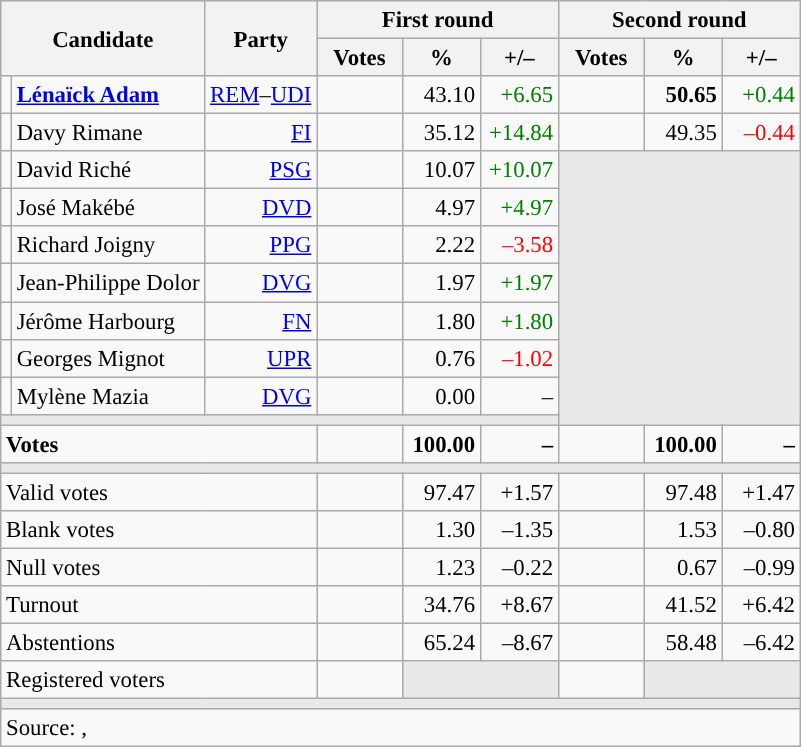<table class="wikitable" style="text-align:right;font-size:95%;">
<tr>
<th rowspan="2" colspan="2">Candidate</th>
<th rowspan="2">Party</th>
<th colspan="3">First round</th>
<th colspan="3">Second round</th>
</tr>
<tr>
<th style="width:50px;">Votes</th>
<th style="width:45px;">%</th>
<th style="width:45px;">+/–</th>
<th style="width:50px;">Votes</th>
<th style="width:45px;">%</th>
<th style="width:45px;">+/–</th>
</tr>
<tr>
<td style="background:"></td>
<td style="text-align:left;"><strong><a href='#'>Lénaïck Adam</a></strong></td>
<td><a href='#'>REM</a>–<a href='#'>UDI</a></td>
<td></td>
<td>43.10</td>
<td style="color:green;">+6.65</td>
<td><strong></strong></td>
<td><strong>50.65</strong></td>
<td style="color:green;">+0.44</td>
</tr>
<tr>
<td style="background:"></td>
<td style="text-align:left;">Davy Rimane</td>
<td><a href='#'>FI</a></td>
<td></td>
<td>35.12</td>
<td style="color:green;">+14.84</td>
<td></td>
<td>49.35</td>
<td style="color:red;">–0.44</td>
</tr>
<tr>
<td style="background:"></td>
<td style="text-align:left;">David Riché</td>
<td><a href='#'>PSG</a></td>
<td></td>
<td>10.07</td>
<td style="color:green;">+10.07</td>
<td colspan="3" rowspan="8" style="background:#E9E9E9;"></td>
</tr>
<tr>
<td style="background:"></td>
<td style="text-align:left;">José Makébé</td>
<td><a href='#'>DVD</a></td>
<td></td>
<td>4.97</td>
<td style="color:green;">+4.97</td>
</tr>
<tr>
<td style="background:"></td>
<td style="text-align:left;">Richard Joigny</td>
<td><a href='#'>PPG</a></td>
<td></td>
<td>2.22</td>
<td style="color:red;">–3.58</td>
</tr>
<tr>
<td style="background:"></td>
<td style="text-align:left;">Jean-Philippe Dolor</td>
<td><a href='#'>DVG</a></td>
<td></td>
<td>1.97</td>
<td style="color:green;">+1.97</td>
</tr>
<tr>
<td style="background:"></td>
<td style="text-align:left;">Jérôme Harbourg</td>
<td><a href='#'>FN</a></td>
<td></td>
<td>1.80</td>
<td style="color:green;">+1.80</td>
</tr>
<tr>
<td style="background:"></td>
<td style="text-align:left;">Georges Mignot</td>
<td><a href='#'>UPR</a></td>
<td></td>
<td>0.76</td>
<td style="color:red;">–1.02</td>
</tr>
<tr>
<td style="background:"></td>
<td style="text-align:left;">Mylène Mazia</td>
<td><a href='#'>DVG</a></td>
<td></td>
<td>0.00</td>
<td>–</td>
</tr>
<tr>
<td colspan="9" style="background:#E9E9E9;"></td>
</tr>
<tr style="font-weight:bold;">
<td colspan="3" style="text-align:left;">Votes</td>
<td></td>
<td>100.00</td>
<td>–</td>
<td></td>
<td>100.00</td>
<td>–</td>
</tr>
<tr>
<td colspan="9" style="background:#E9E9E9;"></td>
</tr>
<tr>
<td colspan="3" style="text-align:left;">Valid votes</td>
<td></td>
<td>97.47</td>
<td>+1.57</td>
<td></td>
<td>97.48</td>
<td>+1.47</td>
</tr>
<tr>
<td colspan="3" style="text-align:left;">Blank votes</td>
<td></td>
<td>1.30</td>
<td>–1.35</td>
<td></td>
<td>1.53</td>
<td>–0.80</td>
</tr>
<tr>
<td colspan="3" style="text-align:left;">Null votes</td>
<td></td>
<td>1.23</td>
<td>–0.22</td>
<td></td>
<td>0.67</td>
<td>–0.99</td>
</tr>
<tr>
<td colspan="3" style="text-align:left;">Turnout</td>
<td></td>
<td>34.76</td>
<td>+8.67</td>
<td></td>
<td>41.52</td>
<td>+6.42</td>
</tr>
<tr>
<td colspan="3" style="text-align:left;">Abstentions</td>
<td></td>
<td>65.24</td>
<td>–8.67</td>
<td></td>
<td>58.48</td>
<td>–6.42</td>
</tr>
<tr>
<td colspan="3" style="text-align:left;">Registered voters</td>
<td></td>
<td colspan="2" style="background:#E9E9E9;"></td>
<td></td>
<td colspan="2" style="background:#E9E9E9;"></td>
</tr>
<tr>
<td colspan="9" style="background:#E9E9E9;"></td>
</tr>
<tr>
<td colspan="9" style="text-align:left;">Source: , </td>
</tr>
</table>
